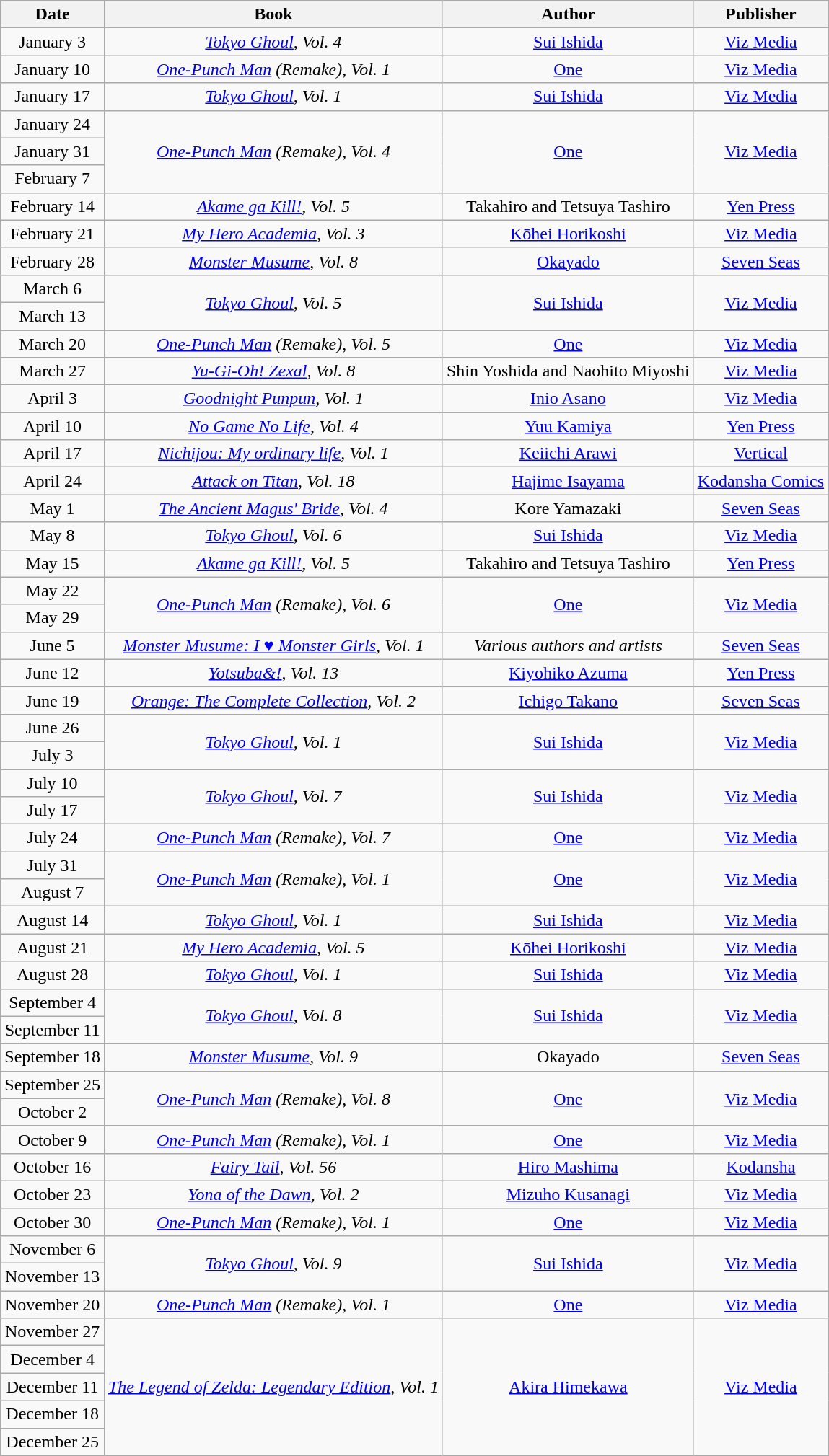<table class="wikitable" style="text-align: center">
<tr>
<th>Date</th>
<th>Book</th>
<th>Author</th>
<th>Publisher</th>
</tr>
<tr>
<td>January 3</td>
<td rowspan=1><em><a href='#'>Tokyo Ghoul</a>, Vol. 4</em></td>
<td rowspan=1><a href='#'>Sui Ishida</a></td>
<td rowspan=1><a href='#'>Viz Media</a></td>
</tr>
<tr>
<td>January 10</td>
<td rowspan=1><em><a href='#'>One-Punch Man</a> (Remake), Vol. 1</em></td>
<td rowspan=1><a href='#'>One</a></td>
<td rowspan=1><a href='#'>Viz Media</a></td>
</tr>
<tr>
<td>January 17</td>
<td rowspan=1><em><a href='#'>Tokyo Ghoul</a>, Vol. 1</em></td>
<td rowspan=1><a href='#'>Sui Ishida</a></td>
<td rowspan=1><a href='#'>Viz Media</a></td>
</tr>
<tr>
<td>January 24</td>
<td rowspan=3><em><a href='#'>One-Punch Man</a> (Remake), Vol. 4</em></td>
<td rowspan=3><a href='#'>One</a></td>
<td rowspan=3><a href='#'>Viz Media</a></td>
</tr>
<tr>
<td>January 31</td>
</tr>
<tr>
<td>February 7</td>
</tr>
<tr>
<td>February 14</td>
<td rowspan=1><em><a href='#'>Akame ga Kill!</a>, Vol. 5</em></td>
<td rowspan=1>Takahiro and Tetsuya Tashiro</td>
<td rowspan=1><a href='#'>Yen Press</a></td>
</tr>
<tr>
<td>February 21</td>
<td rowspan=1><em><a href='#'>My Hero Academia</a>, Vol. 3</em></td>
<td rowspan=1><a href='#'>Kōhei Horikoshi</a></td>
<td rowspan=1><a href='#'>Viz Media</a></td>
</tr>
<tr>
<td>February 28</td>
<td rowspan=1><em><a href='#'>Monster Musume</a>, Vol. 8</em></td>
<td rowspan=1><a href='#'>Okayado</a></td>
<td rowspan=1><a href='#'>Seven Seas</a></td>
</tr>
<tr>
<td>March 6</td>
<td rowspan=2><em><a href='#'>Tokyo Ghoul</a>, Vol. 5</em></td>
<td rowspan=2><a href='#'>Sui Ishida</a></td>
<td rowspan=2><a href='#'>Viz Media</a></td>
</tr>
<tr>
<td>March 13</td>
</tr>
<tr>
<td>March 20</td>
<td rowspan=1><em><a href='#'>One-Punch Man</a> (Remake), Vol. 5</em></td>
<td rowspan=1><a href='#'>One</a></td>
<td rowspan=1><a href='#'>Viz Media</a></td>
</tr>
<tr>
<td>March 27</td>
<td rowspan=1><em><a href='#'>Yu-Gi-Oh! Zexal</a>, Vol. 8</em></td>
<td rowspan=1>Shin Yoshida and Naohito Miyoshi</td>
<td rowspan=1><a href='#'>Viz Media</a></td>
</tr>
<tr>
<td>April 3</td>
<td rowspan=1><em><a href='#'>Goodnight Punpun</a>, Vol. 1</em></td>
<td rowspan=1><a href='#'>Inio Asano</a></td>
<td rowspan=1><a href='#'>Viz Media</a></td>
</tr>
<tr>
<td>April 10</td>
<td rowspan=1><em><a href='#'>No Game No Life</a>, Vol. 4</em></td>
<td rowspan=1><a href='#'>Yuu Kamiya</a></td>
<td rowspan=1><a href='#'>Yen Press</a></td>
</tr>
<tr>
<td>April 17</td>
<td rowspan=1><em><a href='#'>Nichijou: My ordinary life</a>, Vol. 1</em></td>
<td rowspan=1><a href='#'>Keiichi Arawi</a></td>
<td rowspan=1><a href='#'>Vertical</a></td>
</tr>
<tr>
<td>April 24</td>
<td rowspan=1><em><a href='#'>Attack on Titan</a>, Vol. 18</em></td>
<td rowspan=1><a href='#'>Hajime Isayama</a></td>
<td rowspan=1><a href='#'>Kodansha Comics</a></td>
</tr>
<tr>
<td>May 1</td>
<td rowspan=1><em><a href='#'>The Ancient Magus' Bride</a>, Vol. 4</em></td>
<td rowspan=1>Kore Yamazaki</td>
<td rowspan=1><a href='#'>Seven Seas</a></td>
</tr>
<tr>
<td>May 8</td>
<td rowspan=1><em><a href='#'>Tokyo Ghoul</a>, Vol. 6</em></td>
<td rowspan=1><a href='#'>Sui Ishida</a></td>
<td rowspan=1><a href='#'>Viz Media</a></td>
</tr>
<tr>
<td>May 15</td>
<td rowspan=1><em><a href='#'>Akame ga Kill!</a>, Vol. 5</em></td>
<td rowspan=1>Takahiro and Tetsuya Tashiro</td>
<td rowspan=1><a href='#'>Yen Press</a></td>
</tr>
<tr>
<td>May 22</td>
<td rowspan=2><em><a href='#'>One-Punch Man</a> (Remake), Vol. 6</em></td>
<td rowspan=2><a href='#'>One</a></td>
<td rowspan=2><a href='#'>Viz Media</a></td>
</tr>
<tr>
<td>May 29</td>
</tr>
<tr>
<td>June 5</td>
<td rowspan=1><em><a href='#'>Monster Musume: I ♥ Monster Girls</a>, Vol. 1</em></td>
<td rowspan=1><em>Various authors and artists</em></td>
<td rowspan=1><a href='#'>Seven Seas</a></td>
</tr>
<tr>
<td>June 12</td>
<td rowspan=1><em><a href='#'>Yotsuba&!</a>, Vol. 13</em></td>
<td rowspan=1><a href='#'>Kiyohiko Azuma</a></td>
<td rowspan=1><a href='#'>Yen Press</a></td>
</tr>
<tr>
<td>June 19</td>
<td rowspan=1><em><a href='#'>Orange: The Complete Collection</a>, Vol. 2</em></td>
<td rowspan=1><a href='#'>Ichigo Takano</a></td>
<td rowspan="1"><a href='#'>Seven Seas</a></td>
</tr>
<tr>
<td>June 26</td>
<td rowspan=2><em><a href='#'>Tokyo Ghoul</a>, Vol. 1</em></td>
<td rowspan=2><a href='#'>Sui Ishida</a></td>
<td rowspan=2><a href='#'>Viz Media</a></td>
</tr>
<tr>
<td>July 3</td>
</tr>
<tr>
<td>July 10</td>
<td rowspan=2><em><a href='#'>Tokyo Ghoul</a>, Vol. 7</em></td>
<td rowspan=2><a href='#'>Sui Ishida</a></td>
<td rowspan=2><a href='#'>Viz Media</a></td>
</tr>
<tr>
<td>July 17</td>
</tr>
<tr>
<td>July 24</td>
<td rowspan=1><em><a href='#'>One-Punch Man</a> (Remake), Vol. 7</em></td>
<td rowspan=1><a href='#'>One</a></td>
<td rowspan=1><a href='#'>Viz Media</a></td>
</tr>
<tr>
<td>July 31</td>
<td rowspan=2><em><a href='#'>One-Punch Man</a> (Remake), Vol. 1</em></td>
<td rowspan=2><a href='#'>One</a></td>
<td rowspan=2><a href='#'>Viz Media</a></td>
</tr>
<tr>
<td>August 7</td>
</tr>
<tr>
<td>August 14</td>
<td rowspan=1><em><a href='#'>Tokyo Ghoul</a>, Vol. 1</em></td>
<td rowspan=1><a href='#'>Sui Ishida</a></td>
<td rowspan=1><a href='#'>Viz Media</a></td>
</tr>
<tr>
<td>August 21</td>
<td rowspan=1><em><a href='#'>My Hero Academia</a>, Vol. 5</em></td>
<td rowspan=1><a href='#'>Kōhei Horikoshi</a></td>
<td rowspan=1><a href='#'>Viz Media</a></td>
</tr>
<tr>
<td>August 28</td>
<td rowspan=1><em><a href='#'>Tokyo Ghoul</a>, Vol. 1</em></td>
<td rowspan=1><a href='#'>Sui Ishida</a></td>
<td rowspan=1><a href='#'>Viz Media</a></td>
</tr>
<tr>
<td>September 4</td>
<td rowspan=2><em><a href='#'>Tokyo Ghoul</a>, Vol. 8</em></td>
<td rowspan=2><a href='#'>Sui Ishida</a></td>
<td rowspan=2><a href='#'>Viz Media</a></td>
</tr>
<tr>
<td>September 11</td>
</tr>
<tr>
<td>September 18</td>
<td rowspan=1><em><a href='#'>Monster Musume</a>, Vol. 9</em></td>
<td rowspan=1>Okayado</td>
<td rowspan=1><a href='#'>Seven Seas</a></td>
</tr>
<tr>
<td>September 25</td>
<td rowspan=2><em><a href='#'>One-Punch Man</a> (Remake), Vol. 8</em></td>
<td rowspan=2><a href='#'>One</a></td>
<td rowspan=2><a href='#'>Viz Media</a></td>
</tr>
<tr>
<td>October 2</td>
</tr>
<tr>
<td>October 9</td>
<td rowspan=1><em><a href='#'>One-Punch Man</a> (Remake), Vol. 1</em></td>
<td rowspan=1><a href='#'>One</a></td>
<td rowspan=1><a href='#'>Viz Media</a></td>
</tr>
<tr>
<td>October 16</td>
<td rowspan=1><em><a href='#'>Fairy Tail</a>, Vol. 56</em></td>
<td rowspan=1><a href='#'>Hiro Mashima</a></td>
<td rowspan=1><a href='#'>Kodansha</a></td>
</tr>
<tr>
<td>October 23</td>
<td rowspan=1><em><a href='#'>Yona of the Dawn</a>, Vol. 2</em></td>
<td rowspan=1><a href='#'>Mizuho Kusanagi</a></td>
<td rowspan=1><a href='#'>Viz Media</a></td>
</tr>
<tr>
<td>October 30</td>
<td rowspan=1><em><a href='#'>One-Punch Man</a> (Remake), Vol. 1</em></td>
<td rowspan=1><a href='#'>One</a></td>
<td rowspan=1><a href='#'>Viz Media</a></td>
</tr>
<tr>
<td>November 6</td>
<td rowspan=2><em><a href='#'>Tokyo Ghoul</a>, Vol. 9</em></td>
<td rowspan=2><a href='#'>Sui Ishida</a></td>
<td rowspan=2><a href='#'>Viz Media</a></td>
</tr>
<tr>
<td>November 13</td>
</tr>
<tr>
<td>November 20</td>
<td rowspan=1><em><a href='#'>One-Punch Man</a> (Remake), Vol. 1</em></td>
<td rowspan=1><a href='#'>One</a></td>
<td rowspan=1><a href='#'>Viz Media</a></td>
</tr>
<tr>
<td>November 27</td>
<td rowspan=5><em><a href='#'>The Legend of Zelda: Legendary Edition</a>, Vol. 1</em></td>
<td rowspan=5><a href='#'>Akira Himekawa</a></td>
<td rowspan=5><a href='#'>Viz Media</a></td>
</tr>
<tr>
<td>December 4</td>
</tr>
<tr>
<td>December 11</td>
</tr>
<tr>
<td>December 18</td>
</tr>
<tr>
<td>December 25</td>
</tr>
<tr>
</tr>
</table>
